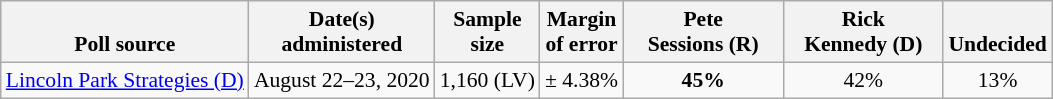<table class="wikitable" style="font-size:90%;text-align:center;">
<tr valign=bottom>
<th>Poll source</th>
<th>Date(s)<br>administered</th>
<th>Sample<br>size</th>
<th>Margin<br>of error</th>
<th style="width:100px;">Pete<br>Sessions (R)</th>
<th style="width:100px;">Rick<br>Kennedy (D)</th>
<th>Undecided</th>
</tr>
<tr>
<td style="text-align:left;"><a href='#'>Lincoln Park Strategies (D)</a></td>
<td>August 22–23, 2020</td>
<td>1,160 (LV)</td>
<td>± 4.38%</td>
<td><strong>45%</strong></td>
<td>42%</td>
<td>13%</td>
</tr>
</table>
